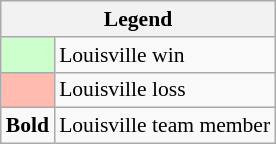<table class="wikitable" style="font-size:90%">
<tr>
<th colspan="2">Legend</th>
</tr>
<tr>
<td bgcolor="#ccffcc"> </td>
<td>Louisville win</td>
</tr>
<tr>
<td bgcolor="#ffbbb"> </td>
<td>Louisville loss</td>
</tr>
<tr>
<td><strong>Bold</strong></td>
<td>Louisville team member</td>
</tr>
</table>
